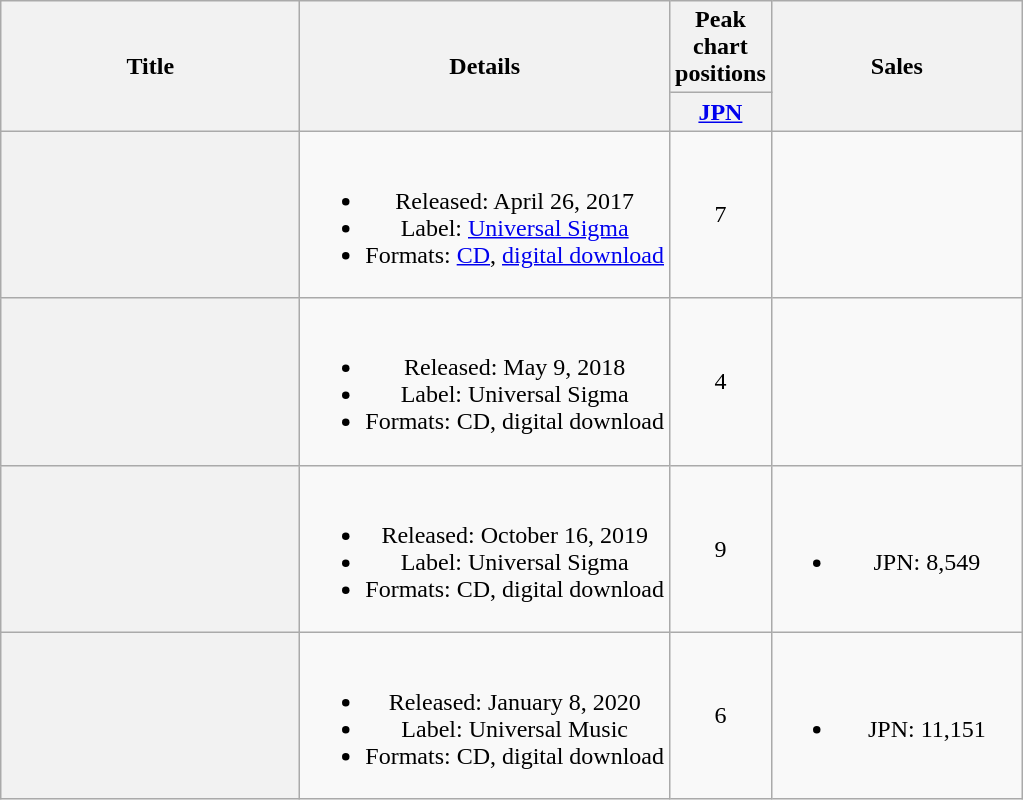<table class="wikitable plainrowheaders" style="text-align:center;">
<tr>
<th rowspan="2" style="width:12em;">Title</th>
<th rowspan="2">Details</th>
<th colspan="1">Peak chart positions</th>
<th rowspan="2" style="width:10em;">Sales</th>
</tr>
<tr>
<th width="30"><a href='#'>JPN</a></th>
</tr>
<tr>
<th scope="row"></th>
<td><br><ul><li>Released: April 26, 2017</li><li>Label: <a href='#'>Universal Sigma</a></li><li>Formats: <a href='#'>CD</a>, <a href='#'>digital download</a></li></ul></td>
<td>7</td>
<td></td>
</tr>
<tr>
<th scope="row"></th>
<td><br><ul><li>Released: May 9, 2018</li><li>Label: Universal Sigma</li><li>Formats: CD, digital download</li></ul></td>
<td>4</td>
<td></td>
</tr>
<tr>
<th scope="row"></th>
<td><br><ul><li>Released: October 16, 2019</li><li>Label: Universal Sigma</li><li>Formats: CD, digital download</li></ul></td>
<td>9</td>
<td><br><ul><li>JPN: 8,549</li></ul></td>
</tr>
<tr>
<th scope="row"></th>
<td><br><ul><li>Released: January 8, 2020</li><li>Label: Universal Music</li><li>Formats: CD, digital download</li></ul></td>
<td>6</td>
<td><br><ul><li>JPN: 11,151</li></ul></td>
</tr>
</table>
